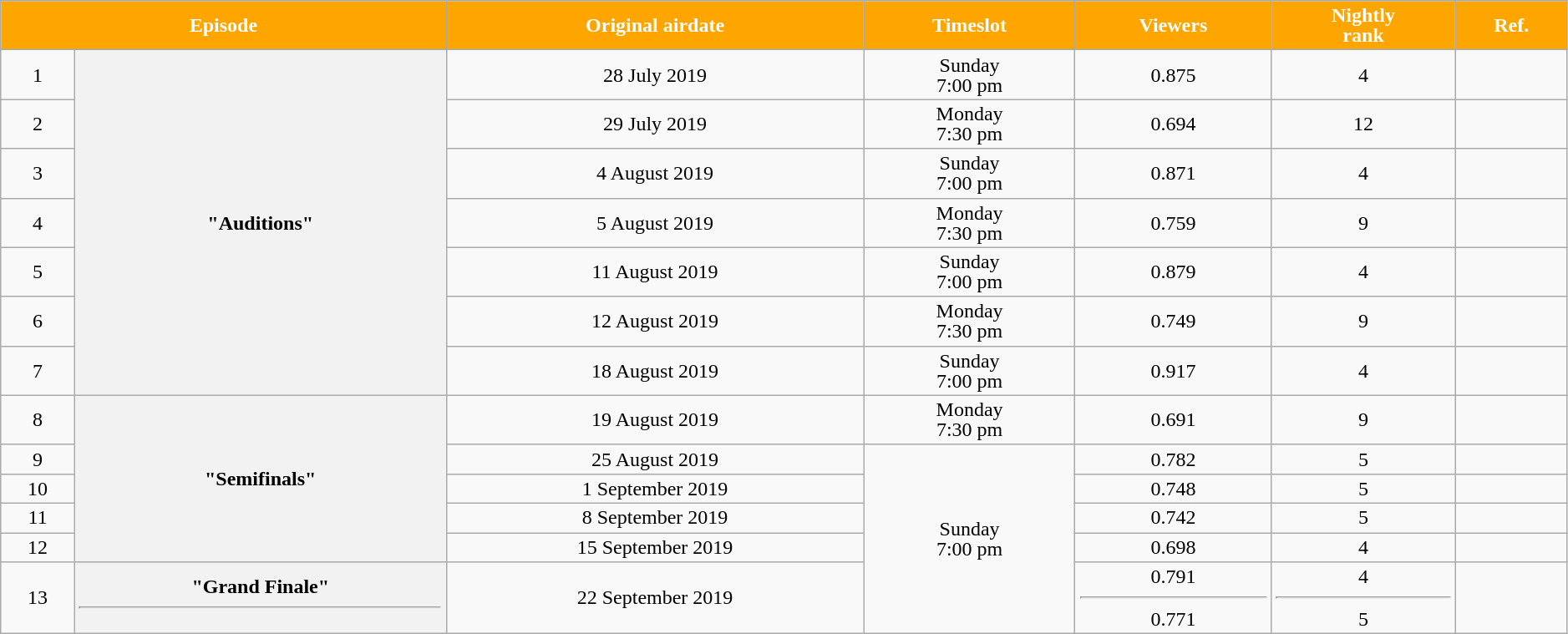<table class="wikitable plainrowheaders" style="text-align:center; line-height:16px; width:99%;">
<tr>
<th scope="col" style="background:orange; color:white;" colspan="2">Episode</th>
<th scope="col" style="background:orange; color:white;" class="unsortable">Original airdate</th>
<th scope="col" style="background:orange; color:white;">Timeslot</th>
<th scope="col" style="background:orange; color:white;">Viewers<br></th>
<th scope="col" style="background:orange; color:white;">Nightly<br>rank</th>
<th scope="col" style="background:orange; color:white;">Ref.</th>
</tr>
<tr>
<td>1</td>
<th rowspan="7">"Auditions"</th>
<td>28 July 2019</td>
<td>Sunday<br>7:00 pm</td>
<td>0.875</td>
<td>4</td>
<td></td>
</tr>
<tr>
<td>2</td>
<td>29 July 2019</td>
<td>Monday<br>7:30 pm</td>
<td>0.694</td>
<td>12</td>
<td></td>
</tr>
<tr>
<td>3</td>
<td>4 August 2019</td>
<td>Sunday<br>7:00 pm</td>
<td>0.871</td>
<td>4</td>
<td></td>
</tr>
<tr>
<td>4</td>
<td>5 August 2019</td>
<td>Monday<br>7:30 pm</td>
<td>0.759</td>
<td>9</td>
<td></td>
</tr>
<tr>
<td>5</td>
<td>11 August 2019</td>
<td>Sunday<br>7:00 pm</td>
<td>0.879</td>
<td>4</td>
<td></td>
</tr>
<tr>
<td>6</td>
<td>12 August 2019</td>
<td>Monday<br>7:30 pm</td>
<td>0.749</td>
<td>9</td>
<td></td>
</tr>
<tr>
<td>7</td>
<td>18 August 2019</td>
<td>Sunday<br>7:00 pm</td>
<td>0.917</td>
<td>4</td>
<td></td>
</tr>
<tr>
<td>8</td>
<th rowspan="5">"Semifinals"</th>
<td>19 August 2019</td>
<td>Monday<br>7:30 pm</td>
<td>0.691</td>
<td>9</td>
<td></td>
</tr>
<tr>
<td>9</td>
<td>25 August 2019</td>
<td rowspan=7>Sunday<br>7:00 pm</td>
<td>0.782</td>
<td>5</td>
<td></td>
</tr>
<tr>
<td>10</td>
<td>1 September 2019</td>
<td>0.748</td>
<td>5</td>
<td></td>
</tr>
<tr>
<td>11</td>
<td>8 September 2019</td>
<td>0.742</td>
<td>5</td>
<td></td>
</tr>
<tr>
<td>12</td>
<td>15 September 2019</td>
<td>0.698</td>
<td>4</td>
<td></td>
</tr>
<tr>
<td rowspan=2>13</td>
<th>"Grand Finale"<hr></th>
<td rowspan=2>22 September 2019</td>
<td>0.791<hr>0.771</td>
<td>4<hr>5</td>
<td rowspan=2></td>
</tr>
</table>
